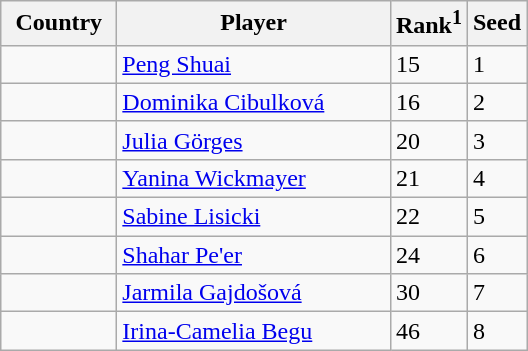<table class="sortable wikitable">
<tr>
<th width="70">Country</th>
<th width="175">Player</th>
<th>Rank<sup>1</sup></th>
<th>Seed</th>
</tr>
<tr>
<td></td>
<td><a href='#'>Peng Shuai</a></td>
<td>15</td>
<td>1</td>
</tr>
<tr>
<td></td>
<td><a href='#'>Dominika Cibulková</a></td>
<td>16</td>
<td>2</td>
</tr>
<tr>
<td></td>
<td><a href='#'>Julia Görges</a></td>
<td>20</td>
<td>3</td>
</tr>
<tr>
<td></td>
<td><a href='#'>Yanina Wickmayer</a></td>
<td>21</td>
<td>4</td>
</tr>
<tr>
<td></td>
<td><a href='#'>Sabine Lisicki</a></td>
<td>22</td>
<td>5</td>
</tr>
<tr>
<td></td>
<td><a href='#'>Shahar Pe'er</a></td>
<td>24</td>
<td>6</td>
</tr>
<tr>
<td></td>
<td><a href='#'>Jarmila Gajdošová</a></td>
<td>30</td>
<td>7</td>
</tr>
<tr>
<td></td>
<td><a href='#'>Irina-Camelia Begu</a></td>
<td>46</td>
<td>8</td>
</tr>
</table>
